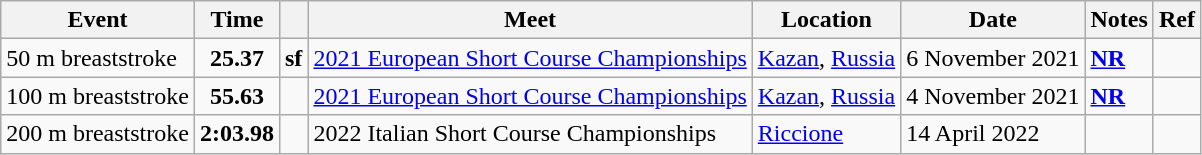<table class="wikitable">
<tr>
<th>Event</th>
<th>Time</th>
<th></th>
<th>Meet</th>
<th>Location</th>
<th>Date</th>
<th>Notes</th>
<th>Ref</th>
</tr>
<tr>
<td>50 m breaststroke</td>
<td style="text-align:center;"><strong>25.37</strong></td>
<td><strong>sf</strong></td>
<td><a href='#'>2021 European Short Course Championships</a></td>
<td><a href='#'>Kazan</a>, <a href='#'>Russia</a></td>
<td>6 November 2021</td>
<td><strong><a href='#'>NR</a></strong></td>
<td style="text-align:center;"></td>
</tr>
<tr>
<td>100 m breaststroke</td>
<td style="text-align:center;"><strong>55.63</strong></td>
<td></td>
<td><a href='#'>2021 European Short Course Championships</a></td>
<td><a href='#'>Kazan</a>, <a href='#'>Russia</a></td>
<td>4 November 2021</td>
<td><strong><a href='#'>NR</a></strong></td>
<td style="text-align:center;"></td>
</tr>
<tr>
<td>200 m breaststroke</td>
<td style="text-align:center;"><strong>2:03.98</strong></td>
<td></td>
<td>2022 Italian Short Course Championships</td>
<td><a href='#'>Riccione</a></td>
<td>14 April 2022</td>
<td></td>
<td style="text-align:center;"></td>
</tr>
</table>
